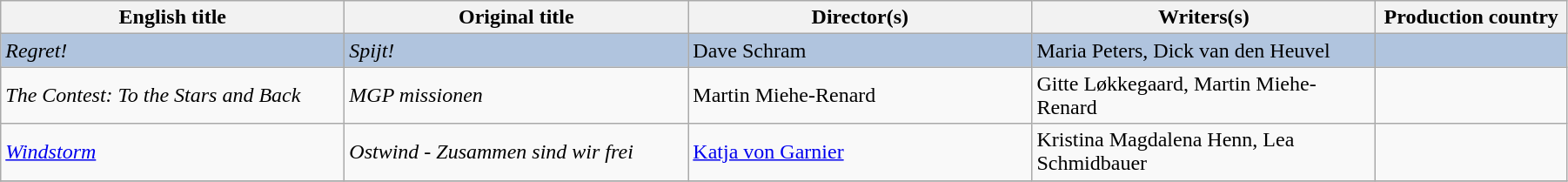<table class="wikitable" width="95%" cellpadding="5">
<tr>
<th width="18%">English title</th>
<th width="18%">Original title</th>
<th width="18%">Director(s)</th>
<th width="18%">Writers(s)</th>
<th width="10%">Production country</th>
</tr>
<tr style="background:#B0C4DE;">
<td><em>Regret!</em></td>
<td><em>Spijt!</em></td>
<td>Dave Schram</td>
<td>Maria Peters, Dick van den Heuvel</td>
<td></td>
</tr>
<tr>
<td><em>The Contest: To the Stars and Back</em></td>
<td><em>MGP missionen</em></td>
<td>Martin Miehe-Renard</td>
<td>Gitte Løkkegaard, Martin Miehe-Renard</td>
<td></td>
</tr>
<tr>
<td><em><a href='#'>Windstorm</a></em></td>
<td><em>Ostwind - Zusammen sind wir frei</em></td>
<td><a href='#'>Katja von Garnier</a></td>
<td>Kristina Magdalena Henn, Lea Schmidbauer</td>
<td></td>
</tr>
<tr>
</tr>
</table>
